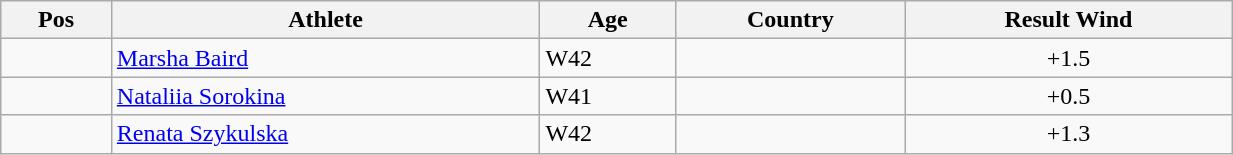<table class="wikitable"  style="text-align:center; width:65%;">
<tr>
<th>Pos</th>
<th>Athlete</th>
<th>Age</th>
<th>Country</th>
<th>Result Wind</th>
</tr>
<tr>
<td align=center></td>
<td align=left><a href='#'>Marsha Baird</a></td>
<td align=left>W42</td>
<td align=left></td>
<td> +1.5</td>
</tr>
<tr>
<td align=center></td>
<td align=left><a href='#'>Nataliia Sorokina</a></td>
<td align=left>W41</td>
<td align=left></td>
<td> +0.5</td>
</tr>
<tr>
<td align=center></td>
<td align=left><a href='#'>Renata Szykulska</a></td>
<td align=left>W42</td>
<td align=left></td>
<td> +1.3</td>
</tr>
</table>
